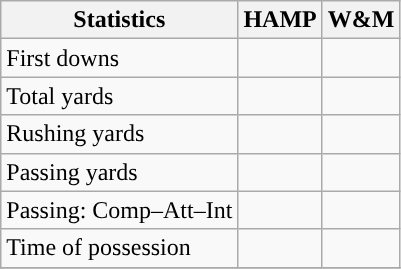<table class="wikitable" style="float: left;">
<tr>
<th>Statistics</th>
<th>HAMP</th>
<th>W&M</th>
</tr>
<tr>
<td>First downs</td>
<td></td>
<td></td>
</tr>
<tr>
<td>Total yards</td>
<td></td>
<td></td>
</tr>
<tr>
<td>Rushing yards</td>
<td></td>
<td></td>
</tr>
<tr>
<td>Passing yards</td>
<td></td>
<td></td>
</tr>
<tr>
<td>Passing: Comp–Att–Int</td>
<td></td>
<td></td>
</tr>
<tr>
<td>Time of possession</td>
<td></td>
<td></td>
</tr>
<tr>
</tr>
</table>
